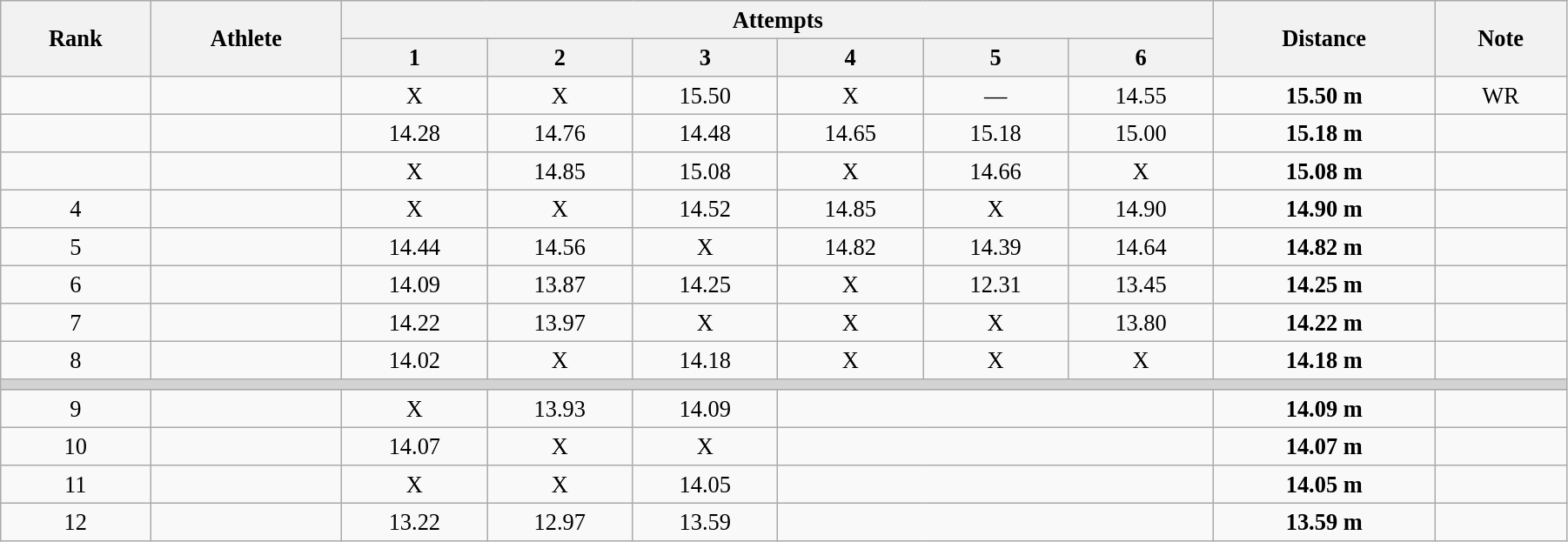<table class="wikitable" style=" text-align:center; font-size:110%;" width="95%">
<tr>
<th rowspan="2">Rank</th>
<th rowspan="2">Athlete</th>
<th colspan="6">Attempts</th>
<th rowspan="2">Distance</th>
<th rowspan="2">Note</th>
</tr>
<tr>
<th>1</th>
<th>2</th>
<th>3</th>
<th>4</th>
<th>5</th>
<th>6</th>
</tr>
<tr>
<td></td>
<td align=left></td>
<td>X</td>
<td>X</td>
<td>15.50</td>
<td>X</td>
<td>—</td>
<td>14.55</td>
<td><strong>15.50 m</strong></td>
<td>WR</td>
</tr>
<tr>
<td></td>
<td align=left></td>
<td>14.28</td>
<td>14.76</td>
<td>14.48</td>
<td>14.65</td>
<td>15.18</td>
<td>15.00</td>
<td><strong>15.18 m</strong></td>
<td></td>
</tr>
<tr>
<td></td>
<td align=left></td>
<td>X</td>
<td>14.85</td>
<td>15.08</td>
<td>X</td>
<td>14.66</td>
<td>X</td>
<td><strong>15.08 m</strong></td>
<td></td>
</tr>
<tr>
<td>4</td>
<td align=left></td>
<td>X</td>
<td>X</td>
<td>14.52</td>
<td>14.85</td>
<td>X</td>
<td>14.90</td>
<td><strong>14.90 m</strong></td>
<td></td>
</tr>
<tr>
<td>5</td>
<td align=left></td>
<td>14.44</td>
<td>14.56</td>
<td>X</td>
<td>14.82</td>
<td>14.39</td>
<td>14.64</td>
<td><strong>14.82 m</strong></td>
<td></td>
</tr>
<tr>
<td>6</td>
<td align=left></td>
<td>14.09</td>
<td>13.87</td>
<td>14.25</td>
<td>X</td>
<td>12.31</td>
<td>13.45</td>
<td><strong>14.25 m</strong></td>
<td></td>
</tr>
<tr>
<td>7</td>
<td align=left></td>
<td>14.22</td>
<td>13.97</td>
<td>X</td>
<td>X</td>
<td>X</td>
<td>13.80</td>
<td><strong>14.22 m</strong></td>
<td></td>
</tr>
<tr>
<td>8</td>
<td align=left></td>
<td>14.02</td>
<td>X</td>
<td>14.18</td>
<td>X</td>
<td>X</td>
<td>X</td>
<td><strong>14.18 m</strong></td>
<td></td>
</tr>
<tr>
<td colspan=10 bgcolor=lightgray></td>
</tr>
<tr>
<td>9</td>
<td align=left></td>
<td>X</td>
<td>13.93</td>
<td>14.09</td>
<td colspan=3></td>
<td><strong>14.09 m</strong></td>
<td></td>
</tr>
<tr>
<td>10</td>
<td align=left></td>
<td>14.07</td>
<td>X</td>
<td>X</td>
<td colspan=3></td>
<td><strong>14.07 m</strong></td>
<td></td>
</tr>
<tr>
<td>11</td>
<td align=left></td>
<td>X</td>
<td>X</td>
<td>14.05</td>
<td colspan=3></td>
<td><strong>14.05 m</strong></td>
<td></td>
</tr>
<tr>
<td>12</td>
<td align=left></td>
<td>13.22</td>
<td>12.97</td>
<td>13.59</td>
<td colspan=3></td>
<td><strong>13.59 m</strong></td>
<td></td>
</tr>
</table>
